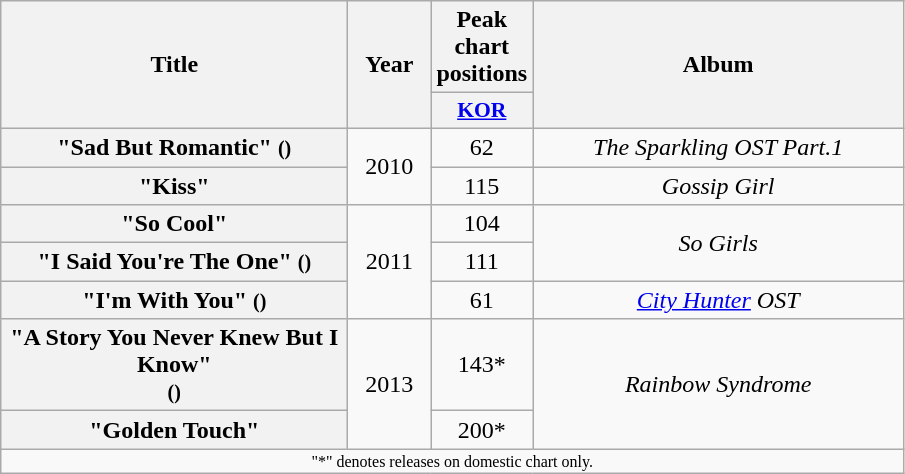<table class="wikitable plainrowheaders" style="text-align:center;">
<tr>
<th scope="col" rowspan="2" style="width:14em;">Title</th>
<th scope="col" rowspan="2" style="width:3em;">Year</th>
<th scope="col" colspan="1">Peak chart positions</th>
<th scope="col" rowspan="2" style="width:15em;">Album</th>
</tr>
<tr>
<th scope="col" style="width:3em;font-size:90%;"><a href='#'>KOR</a><br></th>
</tr>
<tr>
<th scope="row">"Sad But Romantic" <small>()</small></th>
<td rowspan="2">2010</td>
<td>62</td>
<td><em>The Sparkling OST Part.1</em></td>
</tr>
<tr>
<th scope="row">"Kiss"</th>
<td>115</td>
<td><em>Gossip Girl</em></td>
</tr>
<tr>
<th scope="row">"So Cool"</th>
<td rowspan="3">2011</td>
<td>104</td>
<td rowspan=2><em>So Girls</em></td>
</tr>
<tr>
<th scope="row">"I Said You're The One" <small>()</small></th>
<td>111</td>
</tr>
<tr>
<th scope="row">"I'm With You" <small>()</small></th>
<td>61</td>
<td><em><a href='#'>City Hunter</a> OST</em></td>
</tr>
<tr>
<th scope="row">"A Story You Never Knew But I Know"<br><small>()</small></th>
<td rowspan="2">2013</td>
<td>143*</td>
<td rowspan="2"><em>Rainbow Syndrome</em></td>
</tr>
<tr>
<th scope="row">"Golden Touch"</th>
<td>200*</td>
</tr>
<tr>
<td colspan="8" style="text-align:center; font-size:8pt;">"*" denotes releases on domestic chart only.</td>
</tr>
</table>
